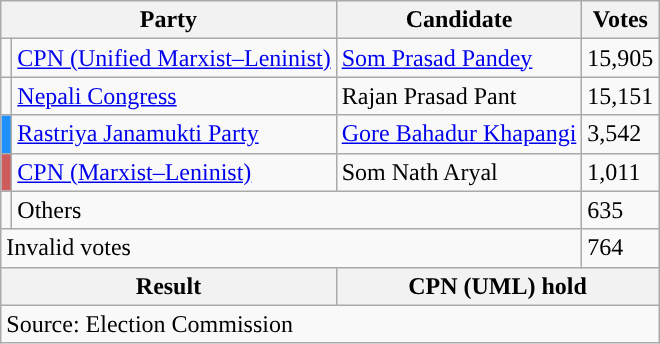<table class="wikitable">
<tr>
<th colspan="2">Party</th>
<th>Candidate</th>
<th>Votes</th>
</tr>
<tr>
<td style="background-color:"></td>
<td><a href='#'>CPN (Unified Marxist–Leninist)</a></td>
<td><a href='#'>Som Prasad Pandey</a></td>
<td>15,905</td>
</tr>
<tr>
<td style="background-color:"></td>
<td><a href='#'>Nepali Congress</a></td>
<td>Rajan Prasad Pant</td>
<td>15,151</td>
</tr>
<tr>
<td style="background-color:dodgerblue"></td>
<td><a href='#'>Rastriya Janamukti Party</a></td>
<td><a href='#'>Gore Bahadur Khapangi</a></td>
<td>3,542</td>
</tr>
<tr>
<td style="background-color:indianred"></td>
<td><a href='#'>CPN (Marxist–Leninist)</a></td>
<td>Som Nath Aryal</td>
<td>1,011</td>
</tr>
<tr>
<td></td>
<td colspan="2">Others</td>
<td>635</td>
</tr>
<tr>
<td colspan="3">Invalid votes</td>
<td>764</td>
</tr>
<tr>
<th colspan="2">Result</th>
<th colspan="2">CPN (UML) hold</th>
</tr>
<tr>
<td colspan="4">Source: Election Commission</td>
</tr>
</table>
